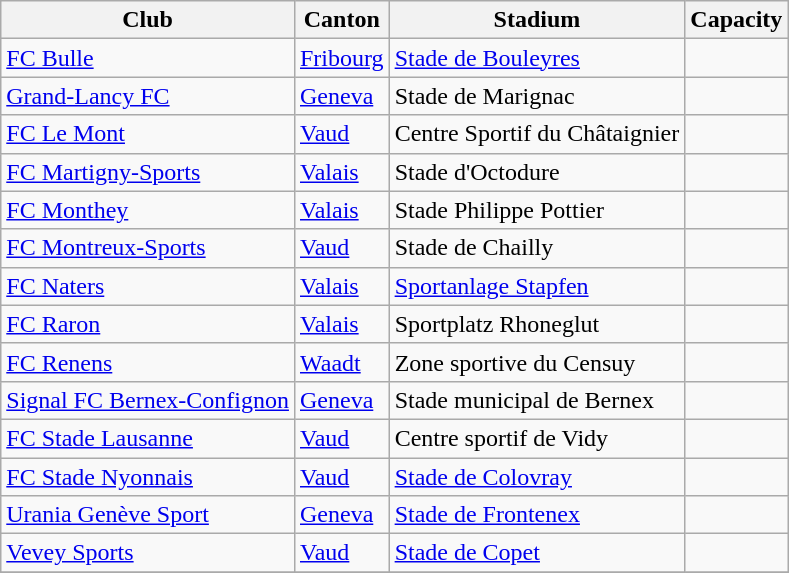<table class="wikitable">
<tr>
<th>Club</th>
<th>Canton</th>
<th>Stadium</th>
<th>Capacity</th>
</tr>
<tr>
<td><a href='#'>FC Bulle</a></td>
<td><a href='#'>Fribourg</a></td>
<td><a href='#'>Stade de Bouleyres</a></td>
<td></td>
</tr>
<tr>
<td><a href='#'>Grand-Lancy FC</a></td>
<td><a href='#'>Geneva</a></td>
<td>Stade de Marignac</td>
<td></td>
</tr>
<tr>
<td><a href='#'>FC Le Mont</a></td>
<td><a href='#'>Vaud</a></td>
<td>Centre Sportif du Châtaignier</td>
<td></td>
</tr>
<tr>
<td><a href='#'>FC Martigny-Sports</a></td>
<td><a href='#'>Valais</a></td>
<td>Stade d'Octodure</td>
<td></td>
</tr>
<tr>
<td><a href='#'>FC Monthey</a></td>
<td><a href='#'>Valais</a></td>
<td>Stade Philippe Pottier</td>
<td></td>
</tr>
<tr>
<td><a href='#'>FC Montreux-Sports</a></td>
<td><a href='#'>Vaud</a></td>
<td>Stade de Chailly</td>
<td></td>
</tr>
<tr>
<td><a href='#'>FC Naters</a></td>
<td><a href='#'>Valais</a></td>
<td><a href='#'>Sportanlage Stapfen</a></td>
<td></td>
</tr>
<tr>
<td><a href='#'>FC Raron</a></td>
<td><a href='#'>Valais</a></td>
<td>Sportplatz Rhoneglut</td>
<td></td>
</tr>
<tr>
<td><a href='#'>FC Renens</a></td>
<td><a href='#'>Waadt</a></td>
<td>Zone sportive du Censuy</td>
<td></td>
</tr>
<tr>
<td><a href='#'>Signal FC Bernex-Confignon</a></td>
<td><a href='#'>Geneva</a></td>
<td>Stade municipal de Bernex</td>
<td></td>
</tr>
<tr>
<td><a href='#'>FC Stade Lausanne</a></td>
<td><a href='#'>Vaud</a></td>
<td>Centre sportif de Vidy</td>
<td></td>
</tr>
<tr>
<td><a href='#'>FC Stade Nyonnais</a></td>
<td><a href='#'>Vaud</a></td>
<td><a href='#'>Stade de Colovray</a></td>
<td></td>
</tr>
<tr>
<td><a href='#'>Urania Genève Sport</a></td>
<td><a href='#'>Geneva</a></td>
<td><a href='#'>Stade de Frontenex</a></td>
<td></td>
</tr>
<tr>
<td><a href='#'>Vevey Sports</a></td>
<td><a href='#'>Vaud</a></td>
<td><a href='#'>Stade de Copet</a></td>
<td></td>
</tr>
<tr>
</tr>
</table>
